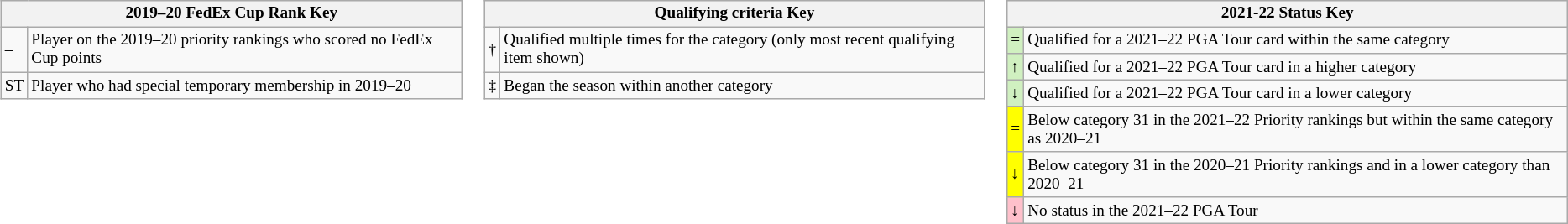<table>
<tr>
<td valign="top"><br><table class="wikitable" style="font-size: 80%">
<tr>
<th colspan="2">2019–20 FedEx Cup Rank Key</th>
</tr>
<tr>
<td>–</td>
<td>Player on the 2019–20 priority rankings who scored no FedEx Cup points</td>
</tr>
<tr>
<td>ST</td>
<td>Player who had special temporary membership in 2019–20</td>
</tr>
</table>
</td>
<td valign="top"><br><table class="wikitable" style="font-size: 80%">
<tr>
<th colspan="2">Qualifying criteria Key</th>
</tr>
<tr>
<td>†</td>
<td>Qualified multiple times for the category (only most recent qualifying item shown)</td>
</tr>
<tr>
<td>‡</td>
<td>Began the season within another category</td>
</tr>
</table>
</td>
<td valign="top"><br><table class="wikitable" style="font-size: 80%">
<tr>
<th colspan="2">2021-22 Status Key</th>
</tr>
<tr>
<td bgcolor="#d0f0c0">=</td>
<td>Qualified for a 2021–22 PGA Tour card within the same category</td>
</tr>
<tr>
<td bgcolor="#d0f0c0">↑</td>
<td>Qualified for a 2021–22 PGA Tour card in a higher category</td>
</tr>
<tr>
<td bgcolor="#d0f0c0">↓</td>
<td>Qualified for a 2021–22 PGA Tour card in a lower category</td>
</tr>
<tr>
<td bgcolor=yellow>=</td>
<td>Below category 31 in the 2021–22 Priority rankings but within the same category as 2020–21</td>
</tr>
<tr>
<td bgcolor=yellow>↓</td>
<td>Below category 31 in the 2020–21 Priority rankings and in a lower category than 2020–21</td>
</tr>
<tr>
<td bgcolor=pink>↓</td>
<td>No status in the 2021–22 PGA Tour</td>
</tr>
</table>
</td>
</tr>
</table>
